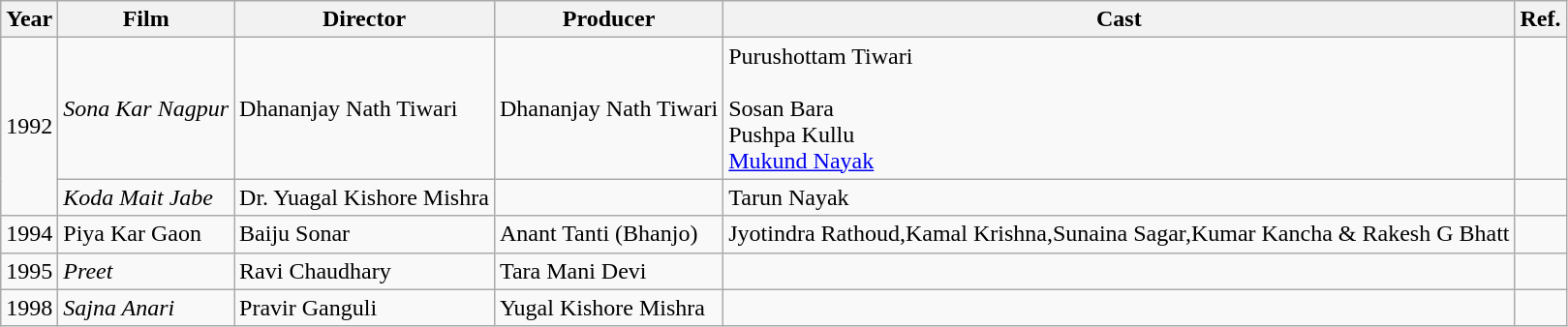<table class="wikitable">
<tr>
<th>Year</th>
<th>Film</th>
<th>Director</th>
<th>Producer</th>
<th>Cast</th>
<th>Ref.</th>
</tr>
<tr>
<td rowspan="2">1992</td>
<td><em>Sona Kar Nagpur</em></td>
<td>Dhananjay Nath Tiwari</td>
<td>Dhananjay Nath Tiwari</td>
<td>Purushottam Tiwari<br><br>Sosan Bara<br>
Pushpa Kullu<br> <a href='#'>Mukund Nayak</a></td>
<td></td>
</tr>
<tr>
<td><em>Koda Mait Jabe</em></td>
<td>Dr. Yuagal Kishore Mishra</td>
<td></td>
<td>Tarun Nayak</td>
<td></td>
</tr>
<tr>
<td>1994</td>
<td>Piya Kar Gaon</td>
<td>Baiju Sonar</td>
<td>Anant Tanti (Bhanjo)</td>
<td>Jyotindra Rathoud,Kamal Krishna,Sunaina Sagar,Kumar Kancha & Rakesh G Bhatt</td>
<td></td>
</tr>
<tr>
<td>1995</td>
<td><em>Preet</em></td>
<td>Ravi Chaudhary</td>
<td>Tara Mani Devi</td>
<td></td>
<td></td>
</tr>
<tr>
<td>1998</td>
<td><em>Sajna Anari</em></td>
<td>Pravir Ganguli</td>
<td>Yugal Kishore Mishra</td>
<td></td>
<td></td>
</tr>
</table>
